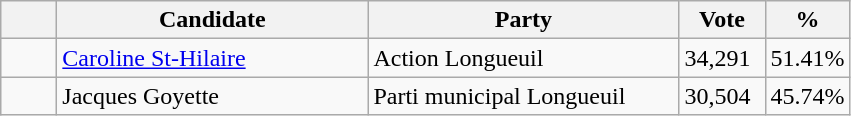<table class="wikitable">
<tr>
<th bgcolor="#DDDDFF" width="30px"> </th>
<th bgcolor="#DDDDFF" width="200px">Candidate</th>
<th bgcolor="#DDDDFF" width="200px">Party</th>
<th bgcolor="#DDDDFF" width="50px">Vote</th>
<th bgcolor="#DDDDFF" width="30px">%</th>
</tr>
<tr>
<td> </td>
<td><a href='#'>Caroline St-Hilaire</a></td>
<td>Action Longueuil</td>
<td>34,291</td>
<td>51.41%</td>
</tr>
<tr>
<td> </td>
<td>Jacques Goyette</td>
<td>Parti municipal Longueuil</td>
<td>30,504</td>
<td>45.74%</td>
</tr>
</table>
